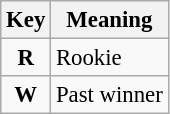<table class="wikitable" style="font-size: 95%;">
<tr>
<th>Key</th>
<th>Meaning</th>
</tr>
<tr>
<td align="center"><strong><span>R</span></strong></td>
<td>Rookie</td>
</tr>
<tr>
<td align="center"><strong><span>W</span></strong></td>
<td>Past winner</td>
</tr>
</table>
